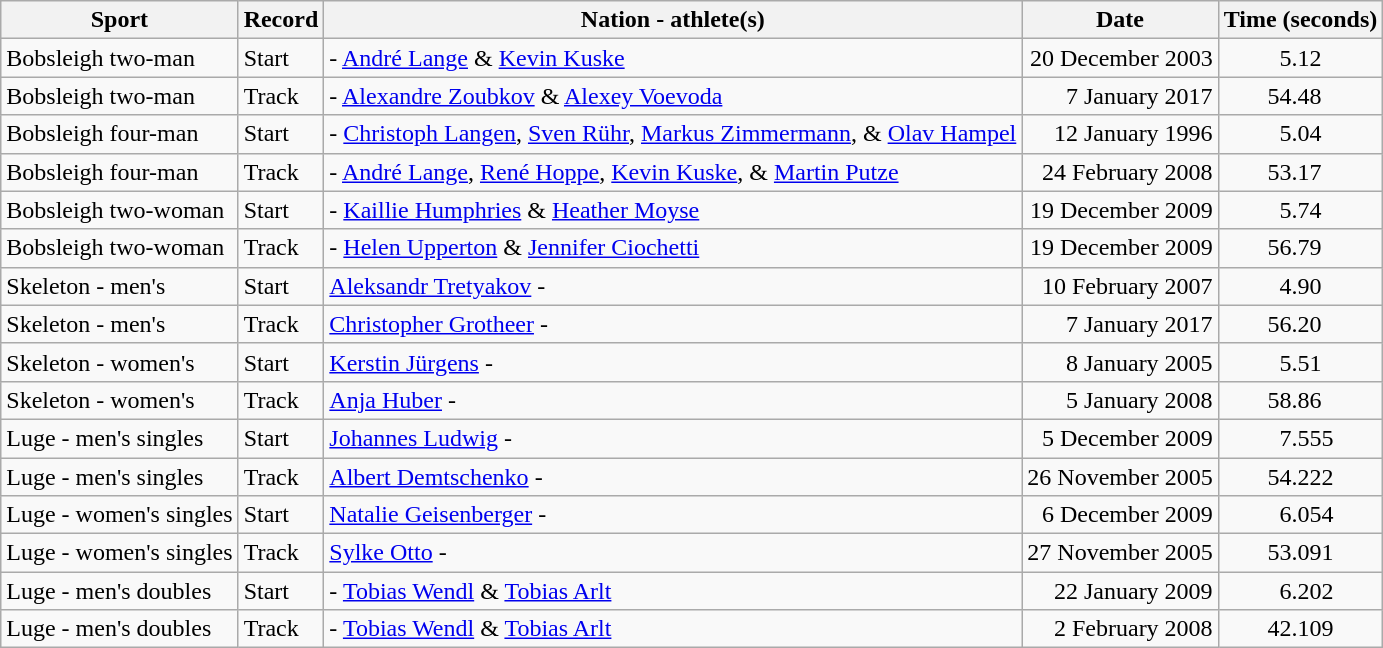<table class="wikitable">
<tr>
<th>Sport</th>
<th>Record</th>
<th>Nation - athlete(s)</th>
<th>Date</th>
<th>Time (seconds)</th>
</tr>
<tr>
<td>Bobsleigh two-man</td>
<td>Start</td>
<td> - <a href='#'>André Lange</a> & <a href='#'>Kevin Kuske</a></td>
<td align=right>20 December 2003</td>
<td align=center>5.12</td>
</tr>
<tr>
<td>Bobsleigh two-man</td>
<td>Track</td>
<td> - <a href='#'>Alexandre Zoubkov</a> & <a href='#'>Alexey Voevoda</a></td>
<td align=right>7 January 2017</td>
<td align=center>54.48  </td>
</tr>
<tr>
<td>Bobsleigh four-man</td>
<td>Start</td>
<td> - <a href='#'>Christoph Langen</a>, <a href='#'>Sven Rühr</a>, <a href='#'>Markus Zimmermann</a>, & <a href='#'>Olav Hampel</a></td>
<td align=right>12 January 1996</td>
<td align=center>5.04</td>
</tr>
<tr>
<td>Bobsleigh four-man</td>
<td>Track</td>
<td> - <a href='#'>André Lange</a>, <a href='#'>René Hoppe</a>, <a href='#'>Kevin Kuske</a>, & <a href='#'>Martin Putze</a></td>
<td align=right>24 February 2008</td>
<td align=center>53.17  </td>
</tr>
<tr>
<td>Bobsleigh two-woman</td>
<td>Start</td>
<td> - <a href='#'>Kaillie Humphries</a> & <a href='#'>Heather Moyse</a></td>
<td align=right>19 December 2009</td>
<td align=center>5.74</td>
</tr>
<tr>
<td>Bobsleigh two-woman</td>
<td>Track</td>
<td> - <a href='#'>Helen Upperton</a> & <a href='#'>Jennifer Ciochetti</a></td>
<td align=right>19 December 2009</td>
<td align=center>56.79  </td>
</tr>
<tr>
<td>Skeleton - men's</td>
<td>Start</td>
<td><a href='#'>Aleksandr Tretyakov</a> - </td>
<td align=right>10 February 2007</td>
<td align=center>4.90</td>
</tr>
<tr>
<td>Skeleton - men's</td>
<td>Track</td>
<td><a href='#'>Christopher Grotheer</a> - </td>
<td align=right>7 January 2017</td>
<td align=center>56.20  </td>
</tr>
<tr>
<td>Skeleton - women's</td>
<td>Start</td>
<td><a href='#'>Kerstin Jürgens</a> - </td>
<td align=right>8 January 2005</td>
<td align=center>5.51</td>
</tr>
<tr>
<td>Skeleton - women's</td>
<td>Track</td>
<td><a href='#'>Anja Huber</a> - </td>
<td align=right>5 January 2008</td>
<td align=center>58.86  </td>
</tr>
<tr>
<td>Luge - men's singles</td>
<td>Start</td>
<td><a href='#'>Johannes Ludwig</a> - </td>
<td align=right>5 December 2009</td>
<td align=center>  7.555</td>
</tr>
<tr>
<td>Luge - men's singles</td>
<td>Track</td>
<td><a href='#'>Albert Demtschenko</a> - </td>
<td align=right>26 November 2005</td>
<td align=center>54.222</td>
</tr>
<tr>
<td>Luge - women's singles</td>
<td>Start</td>
<td><a href='#'>Natalie Geisenberger</a> - </td>
<td align=right>6 December 2009</td>
<td align=center>  6.054</td>
</tr>
<tr>
<td>Luge - women's singles</td>
<td>Track</td>
<td><a href='#'>Sylke Otto</a> - </td>
<td align=right>27 November 2005</td>
<td align=center>53.091</td>
</tr>
<tr>
<td>Luge - men's doubles</td>
<td>Start</td>
<td> - <a href='#'>Tobias Wendl</a> & <a href='#'>Tobias Arlt</a></td>
<td align=right>22 January 2009</td>
<td align=center>  6.202</td>
</tr>
<tr>
<td>Luge - men's doubles</td>
<td>Track</td>
<td> - <a href='#'>Tobias Wendl</a> & <a href='#'>Tobias Arlt</a></td>
<td align=right>2 February 2008</td>
<td align=center>42.109</td>
</tr>
</table>
